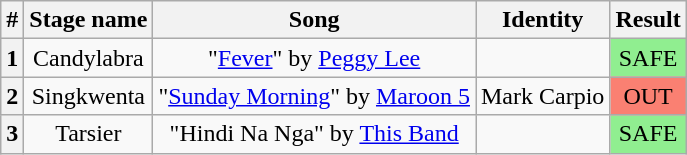<table class="wikitable" style="text-align: center;">
<tr>
<th>#</th>
<th>Stage name</th>
<th>Song</th>
<th>Identity</th>
<th>Result</th>
</tr>
<tr>
<th>1</th>
<td>Candylabra</td>
<td>"<a href='#'>Fever</a>" by <a href='#'>Peggy Lee</a></td>
<td></td>
<td style="background:lightgreen;">SAFE</td>
</tr>
<tr>
<th>2</th>
<td>Singkwenta</td>
<td>"<a href='#'>Sunday Morning</a>" by <a href='#'>Maroon 5</a></td>
<td>Mark Carpio</td>
<td style="background:salmon;">OUT</td>
</tr>
<tr>
<th>3</th>
<td>Tarsier</td>
<td>"Hindi Na Nga" by <a href='#'>This Band</a></td>
<td></td>
<td style="background:lightgreen;">SAFE</td>
</tr>
</table>
